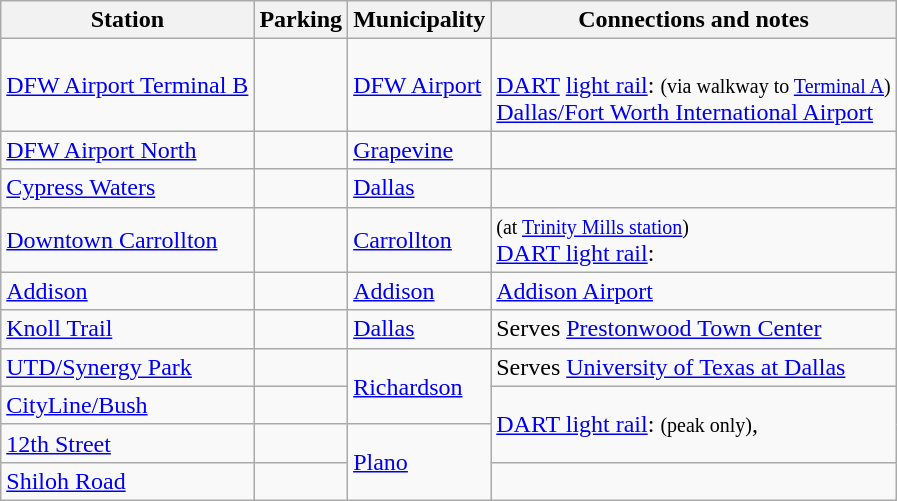<table class="wikitable plainrowheaders">
<tr>
<th>Station</th>
<th>Parking</th>
<th>Municipality</th>
<th>Connections and notes</th>
</tr>
<tr>
<td><a href='#'>DFW Airport Terminal B</a></td>
<td></td>
<td><a href='#'>DFW Airport</a></td>
<td><br> <a href='#'>DART</a> <a href='#'>light rail</a>:  <small>(via walkway to <a href='#'>Terminal A</a>)</small><br> <a href='#'>Dallas/Fort Worth International Airport</a></td>
</tr>
<tr>
<td><a href='#'>DFW Airport North</a></td>
<td align=center></td>
<td><a href='#'>Grapevine</a></td>
<td></td>
</tr>
<tr>
<td><a href='#'>Cypress Waters</a></td>
<td align=center></td>
<td><a href='#'>Dallas</a></td>
<td></td>
</tr>
<tr>
<td><a href='#'>Downtown Carrollton</a></td>
<td align=center></td>
<td><a href='#'>Carrollton</a></td>
<td> <small>(at <a href='#'>Trinity Mills station</a>)</small><br> <a href='#'>DART light rail</a>: </td>
</tr>
<tr>
<td><a href='#'>Addison</a></td>
<td align=center></td>
<td><a href='#'>Addison</a></td>
<td> <a href='#'>Addison Airport</a></td>
</tr>
<tr>
<td><a href='#'>Knoll Trail</a></td>
<td></td>
<td><a href='#'>Dallas</a></td>
<td>Serves <a href='#'>Prestonwood Town Center</a></td>
</tr>
<tr>
<td><a href='#'>UTD/Synergy Park</a></td>
<td align=center></td>
<td rowspan="2"><a href='#'>Richardson</a></td>
<td>Serves <a href='#'>University of Texas at Dallas</a></td>
</tr>
<tr>
<td><a href='#'>CityLine/Bush</a></td>
<td align=center></td>
<td rowspan="2"> <a href='#'>DART light rail</a>:  <small>(peak only)</small>, </td>
</tr>
<tr>
<td><a href='#'>12th Street</a></td>
<td align=center></td>
<td rowspan="2"><a href='#'>Plano</a></td>
</tr>
<tr>
<td><a href='#'>Shiloh Road</a></td>
<td align=center></td>
</tr>
</table>
